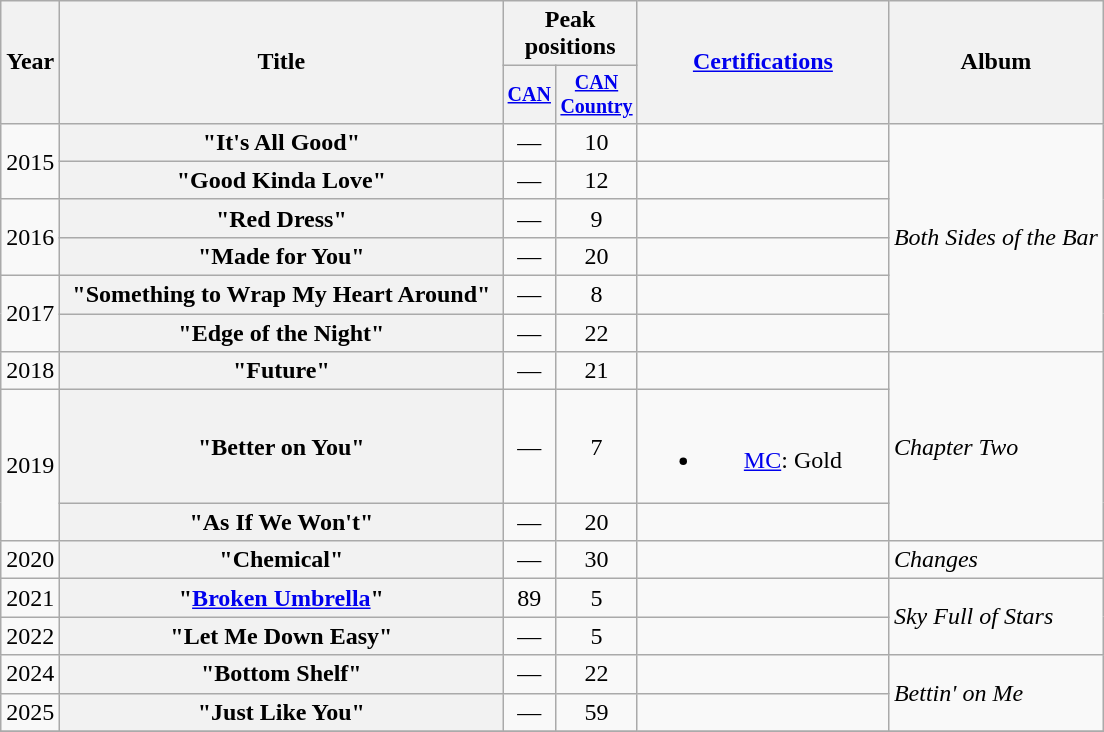<table class="wikitable plainrowheaders" style="text-align:center;">
<tr>
<th scope="col" rowspan="2">Year</th>
<th scope="col" rowspan="2" style="width:18em;">Title</th>
<th scope="col" colspan="2">Peak<br>positions</th>
<th rowspan="2" style="width:10em;"><a href='#'>Certifications</a></th>
<th scope="col" rowspan="2">Album</th>
</tr>
<tr style="font-size:smaller;">
<th scope="col"><a href='#'>CAN</a><br></th>
<th scope="col"><a href='#'>CAN<br>Country</a><br></th>
</tr>
<tr>
<td rowspan="2">2015</td>
<th scope="row">"It's All Good"</th>
<td>—</td>
<td>10</td>
<td></td>
<td align="left" rowspan="6"><em>Both Sides of the Bar</em></td>
</tr>
<tr>
<th scope="row">"Good Kinda Love"</th>
<td>—</td>
<td>12</td>
<td></td>
</tr>
<tr>
<td rowspan="2">2016</td>
<th scope="row">"Red Dress"</th>
<td>—</td>
<td>9</td>
<td></td>
</tr>
<tr>
<th scope="row">"Made for You"</th>
<td>—</td>
<td>20</td>
<td></td>
</tr>
<tr>
<td rowspan="2">2017</td>
<th scope="row">"Something to Wrap My Heart Around"</th>
<td>—</td>
<td>8</td>
<td></td>
</tr>
<tr>
<th scope="row">"Edge of the Night"</th>
<td>—</td>
<td>22</td>
<td></td>
</tr>
<tr>
<td>2018</td>
<th scope="row">"Future"</th>
<td>—</td>
<td>21</td>
<td></td>
<td align="left" rowspan="3"><em>Chapter Two</em></td>
</tr>
<tr>
<td rowspan="2">2019</td>
<th scope="row">"Better on You"</th>
<td>—</td>
<td>7</td>
<td><br><ul><li><a href='#'>MC</a>: Gold</li></ul></td>
</tr>
<tr>
<th scope="row">"As If We Won't"</th>
<td>—</td>
<td>20</td>
<td></td>
</tr>
<tr>
<td>2020</td>
<th scope="row">"Chemical"</th>
<td>—</td>
<td>30</td>
<td></td>
<td align="left"><em>Changes</em></td>
</tr>
<tr>
<td>2021</td>
<th scope="row">"<a href='#'>Broken Umbrella</a>"</th>
<td>89</td>
<td>5</td>
<td></td>
<td align="left" rowspan="2"><em>Sky Full of Stars</em></td>
</tr>
<tr>
<td>2022</td>
<th scope="row">"Let Me Down Easy"</th>
<td>—</td>
<td>5</td>
<td></td>
</tr>
<tr>
<td>2024</td>
<th scope="row">"Bottom Shelf"</th>
<td>—</td>
<td>22</td>
<td></td>
<td align="left" rowspan="2"><em>Bettin' on Me</em></td>
</tr>
<tr>
<td>2025</td>
<th scope="row">"Just Like You"</th>
<td>—</td>
<td>59</td>
<td></td>
</tr>
<tr>
</tr>
</table>
